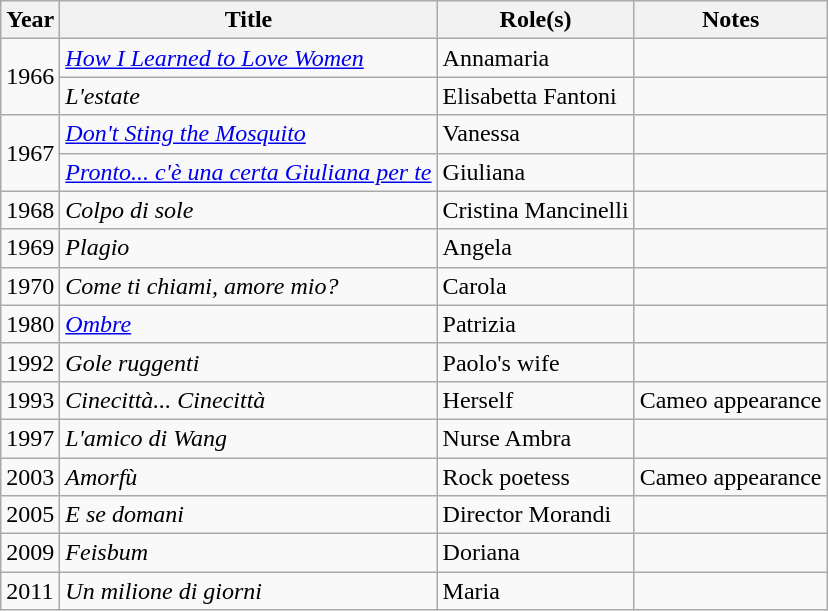<table class="wikitable plainrowheaders sortable">
<tr>
<th scope="col">Year</th>
<th scope="col">Title</th>
<th scope="col">Role(s)</th>
<th scope="col" class="unsortable">Notes</th>
</tr>
<tr>
<td rowspan="2">1966</td>
<td><em><a href='#'>How I Learned to Love Women</a></em></td>
<td>Annamaria</td>
<td></td>
</tr>
<tr>
<td><em>L'estate</em></td>
<td>Elisabetta Fantoni</td>
<td></td>
</tr>
<tr>
<td rowspan="2">1967</td>
<td><em><a href='#'>Don't Sting the Mosquito</a></em></td>
<td>Vanessa</td>
<td></td>
</tr>
<tr>
<td><em><a href='#'>Pronto... c'è una certa Giuliana per te</a></em></td>
<td>Giuliana</td>
<td></td>
</tr>
<tr>
<td>1968</td>
<td><em>Colpo di sole</em></td>
<td>Cristina Mancinelli</td>
<td></td>
</tr>
<tr>
<td>1969</td>
<td><em>Plagio</em></td>
<td>Angela</td>
<td></td>
</tr>
<tr>
<td>1970</td>
<td><em>Come ti chiami, amore mio?</em></td>
<td>Carola</td>
<td></td>
</tr>
<tr>
<td>1980</td>
<td><em><a href='#'>Ombre</a></em></td>
<td>Patrizia</td>
<td></td>
</tr>
<tr>
<td>1992</td>
<td><em>Gole ruggenti</em></td>
<td>Paolo's wife</td>
<td></td>
</tr>
<tr>
<td>1993</td>
<td><em>Cinecittà... Cinecittà</em></td>
<td>Herself</td>
<td>Cameo appearance</td>
</tr>
<tr>
<td>1997</td>
<td><em>L'amico di Wang</em></td>
<td>Nurse Ambra</td>
<td></td>
</tr>
<tr>
<td>2003</td>
<td><em>Amorfù</em></td>
<td>Rock poetess</td>
<td>Cameo appearance</td>
</tr>
<tr>
<td>2005</td>
<td><em>E se domani</em></td>
<td>Director Morandi</td>
<td></td>
</tr>
<tr>
<td>2009</td>
<td><em>Feisbum</em></td>
<td>Doriana</td>
<td></td>
</tr>
<tr>
<td>2011</td>
<td><em>Un milione di giorni</em></td>
<td>Maria</td>
<td></td>
</tr>
</table>
